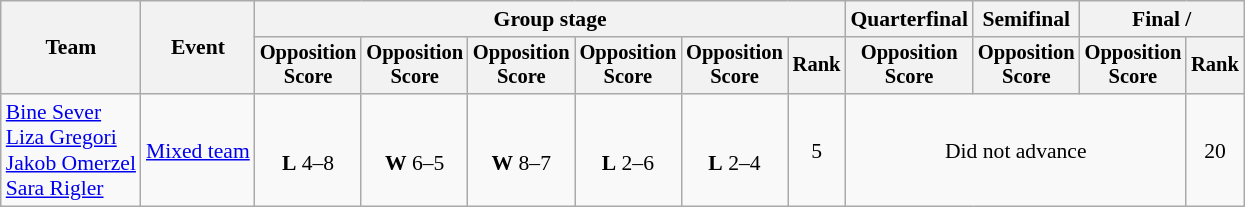<table class="wikitable" style="font-size:90%">
<tr>
<th rowspan=2>Team</th>
<th rowspan=2>Event</th>
<th colspan=6>Group stage</th>
<th>Quarterfinal</th>
<th>Semifinal</th>
<th colspan=2>Final / </th>
</tr>
<tr style="font-size:95%">
<th>Opposition<br>Score</th>
<th>Opposition<br>Score</th>
<th>Opposition<br>Score</th>
<th>Opposition<br>Score</th>
<th>Opposition<br>Score</th>
<th>Rank</th>
<th>Opposition<br>Score</th>
<th>Opposition<br>Score</th>
<th>Opposition<br>Score</th>
<th>Rank</th>
</tr>
<tr align=center>
<td align=left><a href='#'>Bine Sever</a><br><a href='#'>Liza Gregori</a><br><a href='#'>Jakob Omerzel</a><br><a href='#'>Sara Rigler</a></td>
<td align=left><a href='#'>Mixed team</a></td>
<td><br><strong>L</strong> 4–8</td>
<td><br><strong>W</strong> 6–5</td>
<td><br><strong>W</strong> 8–7</td>
<td><br><strong>L</strong> 2–6</td>
<td><br><strong>L</strong> 2–4</td>
<td>5</td>
<td align=center colspan=3>Did not advance</td>
<td>20</td>
</tr>
</table>
